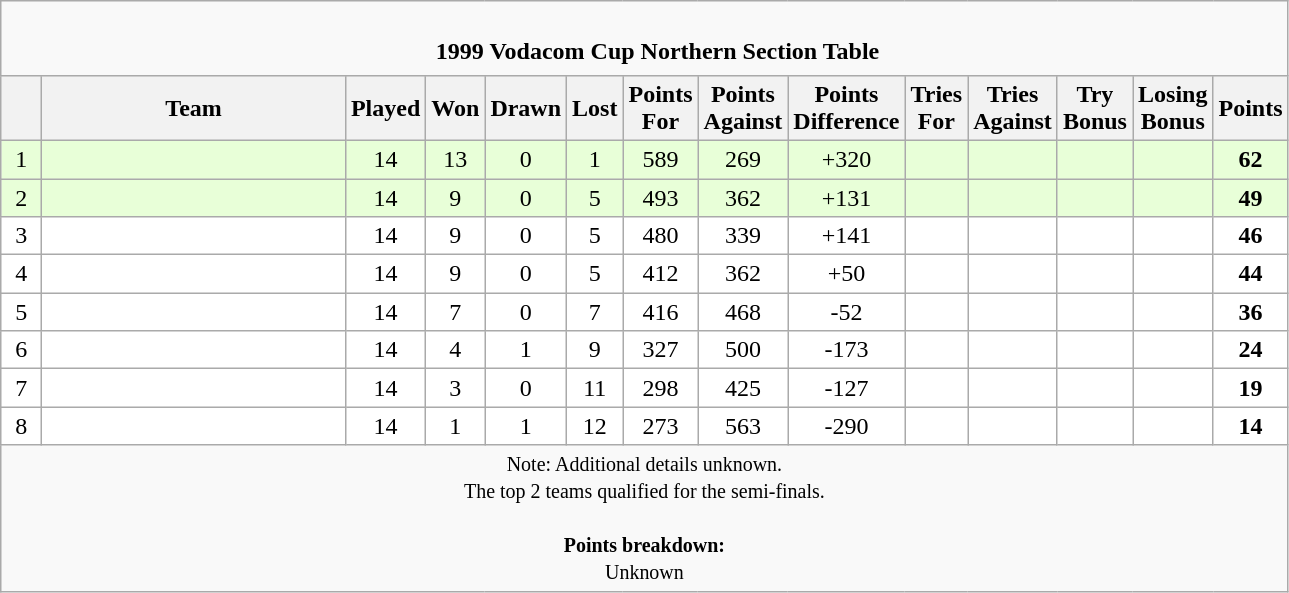<table class="wikitable" style="text-align: center;">
<tr>
<td colspan="14" cellpadding="0" cellspacing="0"><br><table border="0" width="100%" cellpadding="0" cellspacing="0">
<tr>
<td width=0% style="border:0px"></td>
<td style="border:0px"><strong>1999 Vodacom Cup Northern Section Table</strong></td>
</tr>
</table>
</td>
</tr>
<tr>
<th bgcolor="#efefef" width="20"></th>
<th bgcolor="#efefef" width="195">Team</th>
<th bgcolor="#efefef" width="20">Played</th>
<th bgcolor="#efefef" width="20">Won</th>
<th bgcolor="#efefef" width="20">Drawn</th>
<th bgcolor="#efefef" width="20">Lost</th>
<th bgcolor="#efefef" width="20">Points For</th>
<th bgcolor="#efefef" width="20">Points Against</th>
<th bgcolor="#efefef" width="20">Points Difference</th>
<th bgcolor="#efefef" width="20">Tries For</th>
<th bgcolor="#efefef" width="20">Tries Against</th>
<th bgcolor="#efefef" width="20">Try Bonus</th>
<th bgcolor="#efefef" width="20">Losing Bonus</th>
<th bgcolor="#efefef" width="20">Points<br></th>
</tr>
<tr bgcolor=#E8FFD8 align=center>
<td>1</td>
<td align=left></td>
<td>14</td>
<td>13</td>
<td>0</td>
<td>1</td>
<td>589</td>
<td>269</td>
<td>+320</td>
<td></td>
<td></td>
<td></td>
<td></td>
<td><strong>62</strong></td>
</tr>
<tr bgcolor=#E8FFD8 align=center>
<td>2</td>
<td align=left></td>
<td>14</td>
<td>9</td>
<td>0</td>
<td>5</td>
<td>493</td>
<td>362</td>
<td>+131</td>
<td></td>
<td></td>
<td></td>
<td></td>
<td><strong>49</strong></td>
</tr>
<tr bgcolor=#ffffff align=center>
<td>3</td>
<td align=left></td>
<td>14</td>
<td>9</td>
<td>0</td>
<td>5</td>
<td>480</td>
<td>339</td>
<td>+141</td>
<td></td>
<td></td>
<td></td>
<td></td>
<td><strong>46</strong></td>
</tr>
<tr bgcolor=#ffffff align=center>
<td>4</td>
<td align=left></td>
<td>14</td>
<td>9</td>
<td>0</td>
<td>5</td>
<td>412</td>
<td>362</td>
<td>+50</td>
<td></td>
<td></td>
<td></td>
<td></td>
<td><strong>44</strong></td>
</tr>
<tr bgcolor=#ffffff align=center>
<td>5</td>
<td align=left></td>
<td>14</td>
<td>7</td>
<td>0</td>
<td>7</td>
<td>416</td>
<td>468</td>
<td>-52</td>
<td></td>
<td></td>
<td></td>
<td></td>
<td><strong>36</strong></td>
</tr>
<tr bgcolor=#ffffff align=center>
<td>6</td>
<td align=left></td>
<td>14</td>
<td>4</td>
<td>1</td>
<td>9</td>
<td>327</td>
<td>500</td>
<td>-173</td>
<td></td>
<td></td>
<td></td>
<td></td>
<td><strong>24</strong></td>
</tr>
<tr bgcolor=#ffffff align=center>
<td>7</td>
<td align=left></td>
<td>14</td>
<td>3</td>
<td>0</td>
<td>11</td>
<td>298</td>
<td>425</td>
<td>-127</td>
<td></td>
<td></td>
<td></td>
<td></td>
<td><strong>19</strong></td>
</tr>
<tr bgcolor=#ffffff align=center>
<td>8</td>
<td align=left></td>
<td>14</td>
<td>1</td>
<td>1</td>
<td>12</td>
<td>273</td>
<td>563</td>
<td>-290</td>
<td></td>
<td></td>
<td></td>
<td></td>
<td><strong>14</strong></td>
</tr>
<tr |align=left|>
<td colspan="14" style="border:0px"><small>Note: Additional details unknown.<br>The top 2 teams qualified for the semi-finals.<br><br><strong>Points breakdown:</strong><br>Unknown</small></td>
</tr>
</table>
